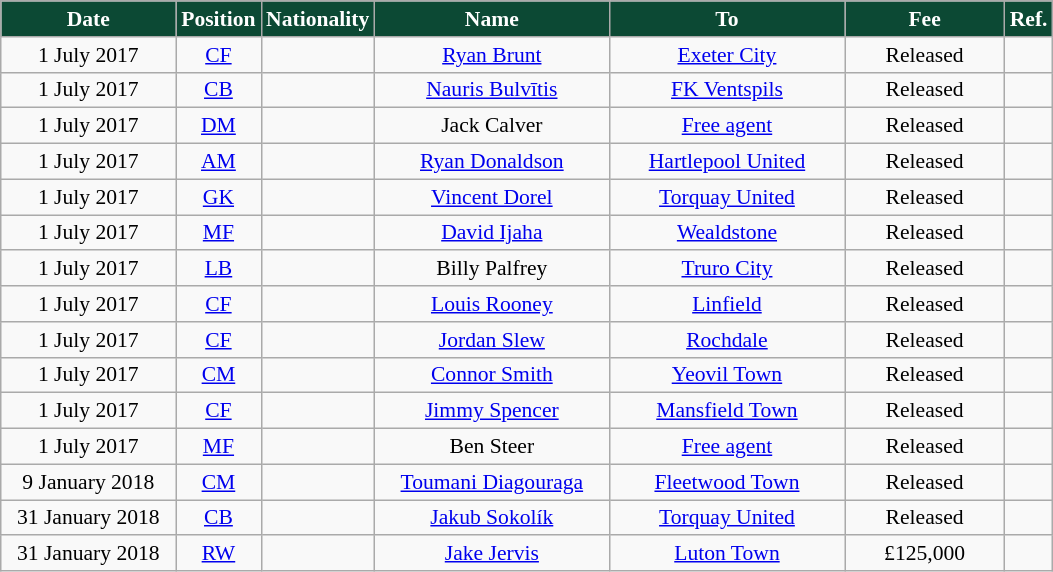<table class="wikitable"  style="text-align:center; font-size:90%; ">
<tr>
<th style="background:#0C4934; color:#FFFFFF; width:110px;">Date</th>
<th style="background:#0C4934; color:#FFFFFF; width:50px;">Position</th>
<th style="background:#0C4934; color:#FFFFFF; width:50px;">Nationality</th>
<th style="background:#0C4934; color:#FFFFFF; width:150px;">Name</th>
<th style="background:#0C4934; color:#FFFFFF; width:150px;">To</th>
<th style="background:#0C4934; color:#FFFFFF; width:100px;">Fee</th>
<th style="background:#0C4934; color:#FFFFFF; width:25px;">Ref.</th>
</tr>
<tr>
<td>1 July 2017</td>
<td><a href='#'>CF</a></td>
<td></td>
<td><a href='#'>Ryan Brunt</a></td>
<td><a href='#'>Exeter City</a></td>
<td>Released</td>
<td></td>
</tr>
<tr>
<td>1 July 2017</td>
<td><a href='#'>CB</a></td>
<td></td>
<td><a href='#'>Nauris Bulvītis</a></td>
<td><a href='#'>FK Ventspils</a></td>
<td>Released</td>
<td></td>
</tr>
<tr>
<td>1 July 2017</td>
<td><a href='#'>DM</a></td>
<td></td>
<td>Jack Calver</td>
<td><a href='#'>Free agent</a></td>
<td>Released</td>
<td></td>
</tr>
<tr>
<td>1 July 2017</td>
<td><a href='#'>AM</a></td>
<td></td>
<td><a href='#'>Ryan Donaldson</a></td>
<td><a href='#'>Hartlepool United</a></td>
<td>Released</td>
<td></td>
</tr>
<tr>
<td>1 July 2017</td>
<td><a href='#'>GK</a></td>
<td></td>
<td><a href='#'>Vincent Dorel</a></td>
<td><a href='#'>Torquay United</a></td>
<td>Released</td>
<td></td>
</tr>
<tr>
<td>1 July 2017</td>
<td><a href='#'>MF</a></td>
<td></td>
<td><a href='#'>David Ijaha</a></td>
<td><a href='#'>Wealdstone</a></td>
<td>Released</td>
<td></td>
</tr>
<tr>
<td>1 July 2017</td>
<td><a href='#'>LB</a></td>
<td></td>
<td>Billy Palfrey</td>
<td><a href='#'>Truro City</a></td>
<td>Released</td>
<td></td>
</tr>
<tr>
<td>1 July 2017</td>
<td><a href='#'>CF</a></td>
<td></td>
<td><a href='#'>Louis Rooney</a></td>
<td><a href='#'>Linfield</a></td>
<td>Released</td>
<td></td>
</tr>
<tr>
<td>1 July 2017</td>
<td><a href='#'>CF</a></td>
<td></td>
<td><a href='#'>Jordan Slew</a></td>
<td><a href='#'>Rochdale</a></td>
<td>Released</td>
<td></td>
</tr>
<tr>
<td>1 July 2017</td>
<td><a href='#'>CM</a></td>
<td></td>
<td><a href='#'>Connor Smith</a></td>
<td><a href='#'>Yeovil Town</a></td>
<td>Released</td>
<td></td>
</tr>
<tr>
<td>1 July 2017</td>
<td><a href='#'>CF</a></td>
<td></td>
<td><a href='#'>Jimmy Spencer</a></td>
<td><a href='#'>Mansfield Town</a></td>
<td>Released</td>
<td></td>
</tr>
<tr>
<td>1 July 2017</td>
<td><a href='#'>MF</a></td>
<td></td>
<td>Ben Steer</td>
<td><a href='#'>Free agent</a></td>
<td>Released</td>
<td></td>
</tr>
<tr>
<td>9 January 2018</td>
<td><a href='#'>CM</a></td>
<td></td>
<td><a href='#'>Toumani Diagouraga</a></td>
<td><a href='#'>Fleetwood Town</a></td>
<td>Released</td>
<td></td>
</tr>
<tr>
<td>31 January 2018</td>
<td><a href='#'>CB</a></td>
<td></td>
<td><a href='#'>Jakub Sokolík</a></td>
<td><a href='#'>Torquay United</a></td>
<td>Released</td>
<td></td>
</tr>
<tr>
<td>31 January 2018</td>
<td><a href='#'>RW</a></td>
<td></td>
<td><a href='#'>Jake Jervis</a></td>
<td><a href='#'>Luton Town</a></td>
<td>£125,000</td>
<td></td>
</tr>
</table>
